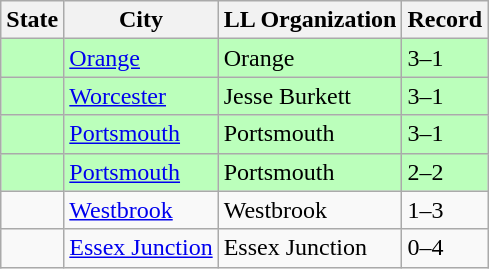<table class="wikitable">
<tr>
<th>State</th>
<th>City</th>
<th>LL Organization</th>
<th>Record</th>
</tr>
<tr bgcolor=#bbffbb>
<td><strong></strong></td>
<td><a href='#'>Orange</a></td>
<td>Orange</td>
<td>3–1</td>
</tr>
<tr bgcolor=#bbffbb>
<td><strong></strong></td>
<td><a href='#'>Worcester</a></td>
<td>Jesse Burkett</td>
<td>3–1</td>
</tr>
<tr bgcolor=#bbffbb>
<td><strong></strong></td>
<td><a href='#'>Portsmouth</a></td>
<td>Portsmouth</td>
<td>3–1</td>
</tr>
<tr bgcolor=#bbffbb>
<td><strong></strong></td>
<td><a href='#'>Portsmouth</a></td>
<td>Portsmouth</td>
<td>2–2</td>
</tr>
<tr>
<td><strong></strong></td>
<td><a href='#'>Westbrook</a></td>
<td>Westbrook</td>
<td>1–3</td>
</tr>
<tr>
<td><strong></strong></td>
<td><a href='#'>Essex Junction</a></td>
<td>Essex Junction</td>
<td>0–4</td>
</tr>
</table>
